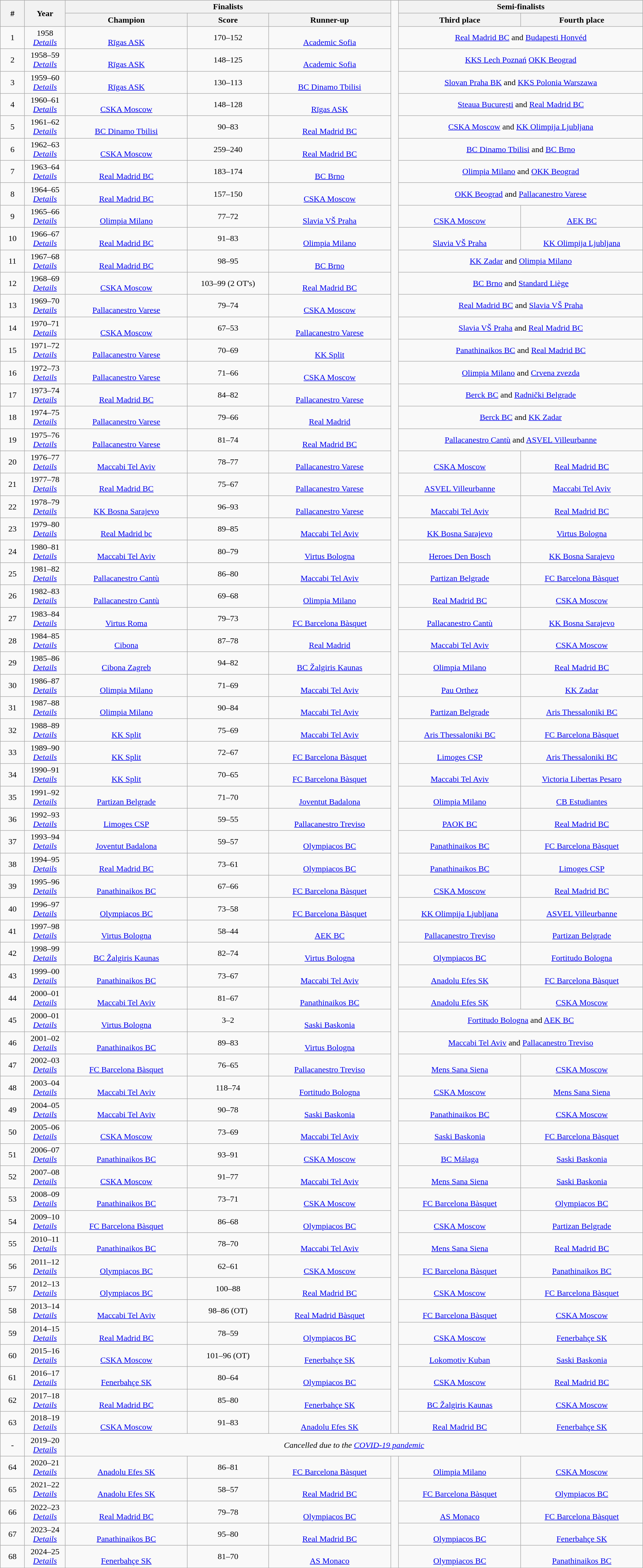<table class="wikitable" style="text-align: center;">
<tr>
<th rowspan=2 style="width:3%;">#</th>
<th rowspan=2 style="width:5%;">Year</th>
<th colspan=3>Finalists</th>
<td rowspan=65 style="width:1%;"></td>
<th colspan=2>Semi-finalists</th>
</tr>
<tr>
<th width=15%>Champion</th>
<th width=10%>Score</th>
<th width=15%>Runner-up</th>
<th width=15%>Third place</th>
<th width=15%>Fourth place</th>
</tr>
<tr>
<td>1</td>
<td>1958<br><em><a href='#'>Details</a></em></td>
<td><br> <a href='#'>Rīgas ASK</a></td>
<td>170–152 <br> </td>
<td><br> <a href='#'>Academic Sofia</a></td>
<td colspan=2> <a href='#'>Real Madrid BC</a> and  <a href='#'>Budapesti Honvéd</a></td>
</tr>
<tr>
<td>2</td>
<td>1958–59<br><em><a href='#'>Details</a></em></td>
<td><br> <a href='#'>Rīgas ASK</a></td>
<td>148–125 <br> </td>
<td><br> <a href='#'>Academic Sofia</a></td>
<td colspan=2> <a href='#'>KKS Lech Poznań</a>  <a href='#'>OKK Beograd</a></td>
</tr>
<tr>
<td>3</td>
<td>1959–60<br><em><a href='#'>Details</a></em></td>
<td><br> <a href='#'>Rīgas ASK</a></td>
<td>130–113 <br> </td>
<td><br> <a href='#'>BC Dinamo Tbilisi</a></td>
<td colspan=2> <a href='#'>Slovan Praha BK</a> and  <a href='#'>KKS Polonia Warszawa</a></td>
</tr>
<tr>
<td>4</td>
<td>1960–61<br><em><a href='#'>Details</a></em></td>
<td><br> <a href='#'>CSKA Moscow</a></td>
<td>148–128 <br> </td>
<td><br> <a href='#'>Rīgas ASK</a></td>
<td colspan=2> <a href='#'>Steaua București</a> and  <a href='#'>Real Madrid BC</a></td>
</tr>
<tr>
<td>5</td>
<td>1961–62<br><em><a href='#'>Details</a></em></td>
<td><br> <a href='#'>BC Dinamo Tbilisi</a></td>
<td>90–83</td>
<td><br> <a href='#'>Real Madrid BC</a></td>
<td colspan=2> <a href='#'>CSKA Moscow</a> and  <a href='#'>KK Olimpija Ljubljana</a></td>
</tr>
<tr>
<td>6</td>
<td>1962–63<br><em><a href='#'>Details</a></em></td>
<td><br> <a href='#'>CSKA Moscow</a></td>
<td>259–240 <br> </td>
<td><br> <a href='#'>Real Madrid BC</a></td>
<td colspan=2> <a href='#'>BC Dinamo Tbilisi</a> and  <a href='#'>BC Brno</a></td>
</tr>
<tr>
<td>7</td>
<td>1963–64<br><em><a href='#'>Details</a></em></td>
<td><br> <a href='#'>Real Madrid BC</a></td>
<td>183–174 <br> </td>
<td><br> <a href='#'>BC Brno</a></td>
<td colspan=2> <a href='#'>Olimpia Milano</a> and  <a href='#'>OKK Beograd</a></td>
</tr>
<tr>
<td>8</td>
<td>1964–65<br><em><a href='#'>Details</a></em></td>
<td><br> <a href='#'>Real Madrid BC</a></td>
<td>157–150 <br> </td>
<td><br> <a href='#'>CSKA Moscow</a></td>
<td colspan=2> <a href='#'>OKK Beograd</a> and  <a href='#'>Pallacanestro Varese</a></td>
</tr>
<tr>
<td>9</td>
<td>1965–66<br><em><a href='#'>Details</a></em></td>
<td><br> <a href='#'>Olimpia Milano</a></td>
<td>77–72</td>
<td><br> <a href='#'>Slavia VŠ Praha</a></td>
<td><br> <a href='#'>CSKA Moscow</a></td>
<td><br> <a href='#'>AEK BC</a></td>
</tr>
<tr>
<td>10</td>
<td>1966–67<br><em><a href='#'>Details</a></em></td>
<td><br> <a href='#'>Real Madrid BC</a></td>
<td>91–83</td>
<td><br> <a href='#'>Olimpia Milano</a></td>
<td><br> <a href='#'>Slavia VŠ Praha</a></td>
<td><br> <a href='#'>KK Olimpija Ljubljana</a></td>
</tr>
<tr>
<td>11</td>
<td>1967–68<br><em><a href='#'>Details</a></em></td>
<td><br> <a href='#'>Real Madrid BC</a></td>
<td>98–95</td>
<td><br> <a href='#'>BC Brno</a></td>
<td colspan=2> <a href='#'>KK Zadar</a> and  <a href='#'>Olimpia Milano</a></td>
</tr>
<tr>
<td>12</td>
<td>1968–69<br><em><a href='#'>Details</a></em></td>
<td><br> <a href='#'>CSKA Moscow</a></td>
<td>103–99 (2 OT's)</td>
<td><br> <a href='#'>Real Madrid BC</a></td>
<td colspan=2> <a href='#'>BC Brno</a> and  <a href='#'>Standard Liège</a></td>
</tr>
<tr>
<td>13</td>
<td>1969–70<br><em><a href='#'>Details</a></em></td>
<td><br> <a href='#'>Pallacanestro Varese</a></td>
<td>79–74</td>
<td><br> <a href='#'>CSKA Moscow</a></td>
<td colspan=2> <a href='#'>Real Madrid BC</a> and  <a href='#'>Slavia VŠ Praha</a></td>
</tr>
<tr>
<td>14</td>
<td>1970–71<br><em><a href='#'>Details</a></em></td>
<td><br> <a href='#'>CSKA Moscow</a></td>
<td>67–53</td>
<td><br> <a href='#'>Pallacanestro Varese</a></td>
<td colspan=2> <a href='#'>Slavia VŠ Praha</a> and  <a href='#'>Real Madrid BC</a></td>
</tr>
<tr>
<td>15</td>
<td>1971–72<br><em><a href='#'>Details</a></em></td>
<td><br> <a href='#'>Pallacanestro Varese</a></td>
<td>70–69</td>
<td><br> <a href='#'>KK Split</a></td>
<td colspan=2> <a href='#'>Panathinaikos BC</a> and  <a href='#'>Real Madrid BC</a></td>
</tr>
<tr>
<td>16</td>
<td>1972–73<br><em><a href='#'>Details</a></em></td>
<td><br> <a href='#'>Pallacanestro Varese</a></td>
<td>71–66</td>
<td><br> <a href='#'>CSKA Moscow</a></td>
<td colspan=2> <a href='#'>Olimpia Milano</a> and  <a href='#'>Crvena zvezda</a></td>
</tr>
<tr>
<td>17</td>
<td>1973–74<br><em><a href='#'>Details</a></em></td>
<td><br> <a href='#'>Real Madrid BC</a></td>
<td>84–82</td>
<td><br> <a href='#'>Pallacanestro Varese</a></td>
<td colspan=2> <a href='#'>Berck BC</a> and  <a href='#'>Radnički Belgrade</a></td>
</tr>
<tr>
<td>18</td>
<td>1974–75<br><em><a href='#'>Details</a></em></td>
<td><br> <a href='#'>Pallacanestro Varese</a></td>
<td>79–66</td>
<td><br> <a href='#'>Real Madrid</a></td>
<td colspan=2> <a href='#'>Berck BC</a> and  <a href='#'>KK Zadar</a></td>
</tr>
<tr>
<td>19</td>
<td>1975–76<br><em><a href='#'>Details</a></em></td>
<td><br> <a href='#'>Pallacanestro Varese</a></td>
<td>81–74</td>
<td><br> <a href='#'>Real Madrid BC</a></td>
<td colspan=2> <a href='#'>Pallacanestro Cantù</a> and  <a href='#'>ASVEL Villeurbanne</a></td>
</tr>
<tr>
<td>20</td>
<td>1976–77<br><em><a href='#'>Details</a></em></td>
<td><br> <a href='#'>Maccabi Tel Aviv</a></td>
<td>78–77</td>
<td><br> <a href='#'>Pallacanestro Varese</a></td>
<td><br> <a href='#'>CSKA Moscow</a></td>
<td><br> <a href='#'>Real Madrid BC</a></td>
</tr>
<tr>
<td>21</td>
<td>1977–78<br><em><a href='#'>Details</a></em></td>
<td><br> <a href='#'>Real Madrid BC</a></td>
<td>75–67</td>
<td><br> <a href='#'>Pallacanestro Varese</a></td>
<td><br> <a href='#'>ASVEL Villeurbanne</a></td>
<td><br> <a href='#'>Maccabi Tel Aviv</a></td>
</tr>
<tr>
<td>22</td>
<td>1978–79<br><em><a href='#'>Details</a></em></td>
<td><br> <a href='#'>KK Bosna Sarajevo</a></td>
<td>96–93</td>
<td><br> <a href='#'>Pallacanestro Varese</a></td>
<td><br> <a href='#'>Maccabi Tel Aviv</a></td>
<td><br> <a href='#'>Real Madrid BC</a></td>
</tr>
<tr>
<td>23</td>
<td>1979–80<br><em><a href='#'>Details</a></em></td>
<td><br> <a href='#'>Real Madrid bc</a></td>
<td>89–85</td>
<td><br> <a href='#'>Maccabi Tel Aviv</a></td>
<td><br> <a href='#'>KK Bosna Sarajevo</a></td>
<td><br> <a href='#'>Virtus Bologna</a></td>
</tr>
<tr>
<td>24</td>
<td>1980–81<br><em><a href='#'>Details</a></em></td>
<td><br> <a href='#'>Maccabi Tel Aviv</a></td>
<td>80–79</td>
<td><br> <a href='#'>Virtus Bologna</a></td>
<td><br> <a href='#'>Heroes Den Bosch</a></td>
<td><br> <a href='#'>KK Bosna Sarajevo</a></td>
</tr>
<tr>
<td>25</td>
<td>1981–82<br><em><a href='#'>Details</a></em></td>
<td><br> <a href='#'>Pallacanestro Cantù</a></td>
<td>86–80</td>
<td><br> <a href='#'>Maccabi Tel Aviv</a></td>
<td><br> <a href='#'>Partizan Belgrade</a></td>
<td><br> <a href='#'>FC Barcelona Bàsquet</a></td>
</tr>
<tr>
<td>26</td>
<td>1982–83<br><em><a href='#'>Details</a></em></td>
<td><br> <a href='#'>Pallacanestro Cantù</a></td>
<td>69–68</td>
<td><br> <a href='#'>Olimpia Milano</a></td>
<td><br> <a href='#'>Real Madrid BC</a></td>
<td><br> <a href='#'>CSKA Moscow</a></td>
</tr>
<tr>
<td>27</td>
<td>1983–84<br><em><a href='#'>Details</a></em></td>
<td><br> <a href='#'>Virtus Roma</a></td>
<td>79–73</td>
<td><br> <a href='#'>FC Barcelona Bàsquet</a></td>
<td><br> <a href='#'>Pallacanestro Cantù</a></td>
<td><br> <a href='#'>KK Bosna Sarajevo</a></td>
</tr>
<tr>
<td>28</td>
<td>1984–85<br><em><a href='#'>Details</a></em></td>
<td><br> <a href='#'>Cibona</a></td>
<td>87–78</td>
<td><br> <a href='#'>Real Madrid</a></td>
<td><br> <a href='#'>Maccabi Tel Aviv</a></td>
<td><br> <a href='#'>CSKA Moscow</a></td>
</tr>
<tr>
<td>29</td>
<td>1985–86<br><em><a href='#'>Details</a></em></td>
<td><br> <a href='#'>Cibona Zagreb</a></td>
<td>94–82</td>
<td><br> <a href='#'>BC Žalgiris Kaunas</a></td>
<td><br> <a href='#'>Olimpia Milano</a></td>
<td><br> <a href='#'>Real Madrid BC</a></td>
</tr>
<tr>
<td>30</td>
<td>1986–87<br><em><a href='#'>Details</a></em></td>
<td><br> <a href='#'>Olimpia Milano</a></td>
<td>71–69</td>
<td><br> <a href='#'>Maccabi Tel Aviv</a></td>
<td><br> <a href='#'>Pau Orthez</a></td>
<td><br> <a href='#'>KK Zadar</a></td>
</tr>
<tr>
<td>31</td>
<td>1987–88<br><em><a href='#'>Details</a></em></td>
<td><br> <a href='#'>Olimpia Milano</a></td>
<td>90–84</td>
<td><br> <a href='#'>Maccabi Tel Aviv</a></td>
<td><br> <a href='#'>Partizan Belgrade</a></td>
<td><br> <a href='#'>Aris Thessaloniki BC</a></td>
</tr>
<tr>
<td>32</td>
<td>1988–89<br><em><a href='#'>Details</a></em></td>
<td><br> <a href='#'>KK Split</a></td>
<td>75–69</td>
<td><br> <a href='#'>Maccabi Tel Aviv</a></td>
<td><br> <a href='#'>Aris Thessaloniki BC</a></td>
<td><br> <a href='#'>FC Barcelona Bàsquet</a></td>
</tr>
<tr>
<td>33</td>
<td>1989–90<br><em><a href='#'>Details</a></em></td>
<td><br> <a href='#'>KK Split</a></td>
<td>72–67</td>
<td><br> <a href='#'>FC Barcelona Bàsquet</a></td>
<td><br> <a href='#'>Limoges CSP</a></td>
<td><br> <a href='#'>Aris Thessaloniki BC</a></td>
</tr>
<tr>
<td>34</td>
<td>1990–91<br><em><a href='#'>Details</a></em></td>
<td><br> <a href='#'>KK Split</a></td>
<td>70–65</td>
<td><br> <a href='#'>FC Barcelona Bàsquet</a></td>
<td><br> <a href='#'>Maccabi Tel Aviv</a></td>
<td><br> <a href='#'>Victoria Libertas Pesaro</a></td>
</tr>
<tr>
<td>35</td>
<td>1991–92<br><em><a href='#'>Details</a></em></td>
<td><br> <a href='#'>Partizan Belgrade</a></td>
<td>71–70</td>
<td><br> <a href='#'>Joventut Badalona</a></td>
<td><br> <a href='#'>Olimpia Milano</a></td>
<td><br> <a href='#'> CB Estudiantes</a></td>
</tr>
<tr>
<td>36</td>
<td>1992–93<br><em><a href='#'>Details</a></em></td>
<td><br> <a href='#'>Limoges CSP</a></td>
<td>59–55</td>
<td><br> <a href='#'>Pallacanestro Treviso</a></td>
<td><br> <a href='#'>PAOK BC</a></td>
<td><br> <a href='#'>Real Madrid BC</a></td>
</tr>
<tr>
<td>37</td>
<td>1993–94<br><em><a href='#'>Details</a></em></td>
<td><br> <a href='#'>Joventut Badalona</a></td>
<td>59–57</td>
<td><br> <a href='#'>Olympiacos BC</a></td>
<td><br> <a href='#'>Panathinaikos BC</a></td>
<td><br> <a href='#'>FC Barcelona Bàsquet</a></td>
</tr>
<tr>
<td>38</td>
<td>1994–95<br><em><a href='#'>Details</a></em></td>
<td><br> <a href='#'>Real Madrid BC</a></td>
<td>73–61</td>
<td><br> <a href='#'>Olympiacos BC</a></td>
<td><br> <a href='#'>Panathinaikos BC</a></td>
<td><br> <a href='#'>Limoges CSP</a></td>
</tr>
<tr>
<td>39</td>
<td>1995–96<br><em><a href='#'>Details</a></em></td>
<td><br> <a href='#'>Panathinaikos BC</a></td>
<td>67–66</td>
<td><br> <a href='#'>FC Barcelona Bàsquet</a></td>
<td><br> <a href='#'>CSKA Moscow</a></td>
<td><br> <a href='#'>Real Madrid BC</a></td>
</tr>
<tr>
<td>40</td>
<td>1996–97<br><em><a href='#'>Details</a></em></td>
<td><br> <a href='#'>Olympiacos BC</a></td>
<td>73–58</td>
<td><br> <a href='#'>FC Barcelona Bàsquet</a></td>
<td><br> <a href='#'>KK Olimpija Ljubljana</a></td>
<td><br> <a href='#'>ASVEL Villeurbanne</a></td>
</tr>
<tr>
<td>41</td>
<td>1997–98<br><em><a href='#'>Details</a></em></td>
<td><br> <a href='#'>Virtus Bologna</a></td>
<td>58–44</td>
<td><br> <a href='#'>AEK BC</a></td>
<td><br> <a href='#'>Pallacanestro Treviso</a></td>
<td><br> <a href='#'>Partizan Belgrade</a></td>
</tr>
<tr>
<td>42</td>
<td>1998–99<br><em><a href='#'>Details</a></em></td>
<td><br> <a href='#'>BC Žalgiris Kaunas</a></td>
<td>82–74</td>
<td><br> <a href='#'>Virtus Bologna</a></td>
<td><br> <a href='#'>Olympiacos BC</a></td>
<td><br> <a href='#'>Fortitudo Bologna</a></td>
</tr>
<tr>
<td>43</td>
<td>1999–00<br><em><a href='#'>Details</a></em></td>
<td><br> <a href='#'>Panathinaikos BC</a></td>
<td>73–67</td>
<td><br> <a href='#'>Maccabi Tel Aviv</a></td>
<td><br> <a href='#'>Anadolu Efes SK</a></td>
<td><br> <a href='#'>FC Barcelona Bàsquet</a></td>
</tr>
<tr>
<td>44</td>
<td>2000–01<br><em><a href='#'>Details</a></em></td>
<td><br> <a href='#'>Maccabi Tel Aviv</a></td>
<td>81–67</td>
<td><br> <a href='#'>Panathinaikos BC</a></td>
<td><br> <a href='#'>Anadolu Efes SK</a></td>
<td><br> <a href='#'>CSKA Moscow</a></td>
</tr>
<tr>
<td>45</td>
<td>2000–01<br><em><a href='#'>Details</a></em></td>
<td><br> <a href='#'>Virtus Bologna</a></td>
<td>3–2 <br> </td>
<td><br> <a href='#'>Saski Baskonia</a></td>
<td colspan=2> <a href='#'>Fortitudo Bologna</a> and  <a href='#'>AEK BC</a></td>
</tr>
<tr>
<td>46</td>
<td>2001–02<br><em><a href='#'>Details</a></em></td>
<td><br> <a href='#'>Panathinaikos BC</a></td>
<td>89–83</td>
<td><br> <a href='#'>Virtus Bologna</a></td>
<td colspan=2> <a href='#'>Maccabi Tel Aviv</a> and  <a href='#'>Pallacanestro Treviso</a></td>
</tr>
<tr>
<td>47</td>
<td>2002–03<br><em><a href='#'>Details</a></em></td>
<td><br> <a href='#'>FC Barcelona Bàsquet</a></td>
<td>76–65</td>
<td><br> <a href='#'>Pallacanestro Treviso</a></td>
<td><br> <a href='#'>Mens Sana Siena</a></td>
<td><br> <a href='#'>CSKA Moscow</a></td>
</tr>
<tr>
<td>48</td>
<td>2003–04<br><em><a href='#'>Details</a></em></td>
<td><br> <a href='#'>Maccabi Tel Aviv</a></td>
<td>118–74</td>
<td><br> <a href='#'>Fortitudo Bologna</a></td>
<td><br> <a href='#'>CSKA Moscow</a></td>
<td><br> <a href='#'>Mens Sana Siena</a></td>
</tr>
<tr>
<td>49</td>
<td>2004–05<br><em><a href='#'>Details</a></em></td>
<td><br> <a href='#'>Maccabi Tel Aviv</a></td>
<td>90–78</td>
<td><br> <a href='#'>Saski Baskonia</a></td>
<td><br> <a href='#'>Panathinaikos BC</a></td>
<td><br> <a href='#'>CSKA Moscow</a></td>
</tr>
<tr>
<td>50</td>
<td>2005–06<br><em><a href='#'>Details</a></em></td>
<td><br> <a href='#'>CSKA Moscow</a></td>
<td>73–69</td>
<td><br> <a href='#'>Maccabi Tel Aviv</a></td>
<td><br> <a href='#'>Saski Baskonia</a></td>
<td><br> <a href='#'>FC Barcelona Bàsquet</a></td>
</tr>
<tr>
<td>51</td>
<td>2006–07<br><em><a href='#'>Details</a></em></td>
<td><br> <a href='#'>Panathinaikos BC</a></td>
<td>93–91</td>
<td><br> <a href='#'>CSKA Moscow</a></td>
<td><br> <a href='#'>BC Málaga</a></td>
<td><br> <a href='#'>Saski Baskonia</a></td>
</tr>
<tr>
<td>52</td>
<td>2007–08<br><em><a href='#'>Details</a></em></td>
<td><br> <a href='#'>CSKA Moscow</a></td>
<td>91–77</td>
<td><br> <a href='#'>Maccabi Tel Aviv</a></td>
<td><br> <a href='#'>Mens Sana Siena</a></td>
<td><br> <a href='#'>Saski Baskonia</a></td>
</tr>
<tr>
<td>53</td>
<td>2008–09<br><em><a href='#'>Details</a></em></td>
<td><br> <a href='#'>Panathinaikos BC</a></td>
<td>73–71</td>
<td><br> <a href='#'>CSKA Moscow</a></td>
<td><br> <a href='#'>FC Barcelona Bàsquet</a></td>
<td><br> <a href='#'>Olympiacos BC</a></td>
</tr>
<tr>
<td>54</td>
<td>2009–10<br><em><a href='#'>Details</a></em></td>
<td><br> <a href='#'>FC Barcelona Bàsquet</a></td>
<td>86–68</td>
<td><br> <a href='#'>Olympiacos BC</a></td>
<td><br> <a href='#'>CSKA Moscow</a></td>
<td><br> <a href='#'>Partizan Belgrade</a></td>
</tr>
<tr>
<td>55</td>
<td>2010–11<br><em><a href='#'>Details</a></em></td>
<td><br> <a href='#'>Panathinaikos BC</a></td>
<td>78–70</td>
<td><br> <a href='#'>Maccabi Tel Aviv</a></td>
<td><br> <a href='#'>Mens Sana Siena</a></td>
<td><br> <a href='#'>Real Madrid BC</a></td>
</tr>
<tr>
<td>56</td>
<td>2011–12<br><em><a href='#'>Details</a></em></td>
<td><br> <a href='#'>Olympiacos BC</a></td>
<td>62–61</td>
<td><br> <a href='#'>CSKA Moscow</a></td>
<td><br> <a href='#'>FC Barcelona Bàsquet</a></td>
<td><br> <a href='#'>Panathinaikos BC</a></td>
</tr>
<tr>
<td>57</td>
<td>2012–13<br><em><a href='#'>Details</a></em></td>
<td><br> <a href='#'>Olympiacos BC</a></td>
<td>100–88</td>
<td><br> <a href='#'>Real Madrid BC</a></td>
<td><br> <a href='#'>CSKA Moscow</a></td>
<td><br> <a href='#'>FC Barcelona Bàsquet</a></td>
</tr>
<tr>
<td>58</td>
<td>2013–14<br><em><a href='#'>Details</a></em></td>
<td><br> <a href='#'>Maccabi Tel Aviv</a></td>
<td>98–86 (OT)</td>
<td><br> <a href='#'>Real Madrid Bàsquet</a></td>
<td><br> <a href='#'>FC Barcelona Bàsquet</a></td>
<td><br> <a href='#'>CSKA Moscow</a></td>
</tr>
<tr>
<td>59</td>
<td>2014–15<br><em><a href='#'>Details</a></em></td>
<td><br> <a href='#'>Real Madrid BC</a></td>
<td>78–59</td>
<td><br> <a href='#'>Olympiacos BC</a></td>
<td><br> <a href='#'>CSKA Moscow</a></td>
<td><br> <a href='#'>Fenerbahçe SK</a></td>
</tr>
<tr>
<td>60</td>
<td>2015–16<br><em><a href='#'>Details</a></em></td>
<td><br> <a href='#'>CSKA Moscow</a></td>
<td>101–96 (OT)</td>
<td><br> <a href='#'>Fenerbahçe SK</a></td>
<td><br> <a href='#'>Lokomotiv Kuban</a></td>
<td><br> <a href='#'>Saski Baskonia</a></td>
</tr>
<tr>
<td>61</td>
<td>2016–17<br><em><a href='#'>Details</a></em></td>
<td><br> <a href='#'>Fenerbahçe SK</a></td>
<td>80–64</td>
<td><br> <a href='#'>Olympiacos BC</a></td>
<td><br> <a href='#'>CSKA Moscow</a></td>
<td><br> <a href='#'>Real Madrid BC</a></td>
</tr>
<tr>
<td>62</td>
<td>2017–18<br><em><a href='#'>Details</a></em></td>
<td><br> <a href='#'>Real Madrid BC</a></td>
<td>85–80</td>
<td><br> <a href='#'>Fenerbahçe SK</a></td>
<td><br> <a href='#'>BC Žalgiris Kaunas</a></td>
<td><br> <a href='#'>CSKA Moscow</a></td>
</tr>
<tr>
<td>63</td>
<td>2018–19<br><em><a href='#'>Details</a></em></td>
<td><br> <a href='#'>CSKA Moscow</a></td>
<td>91–83</td>
<td><br> <a href='#'>Anadolu Efes SK</a></td>
<td><br> <a href='#'>Real Madrid BC</a></td>
<td><br> <a href='#'>Fenerbahçe SK</a></td>
</tr>
<tr>
<td>-</td>
<td>2019–20<br><em><a href='#'>Details</a></em></td>
<td colspan=6 style="text-align:center;"><em>Cancelled due to the <a href='#'>COVID-19 pandemic</a></em></td>
</tr>
<tr>
<td>64</td>
<td>2020–21<br><em><a href='#'>Details</a></em></td>
<td><br> <a href='#'>Anadolu Efes SK</a></td>
<td>86–81</td>
<td><br> <a href='#'>FC Barcelona Bàsquet</a></td>
<td rowspan=5></td>
<td><br> <a href='#'>Olimpia Milano</a></td>
<td><br> <a href='#'>CSKA Moscow</a></td>
</tr>
<tr>
<td>65</td>
<td>2021–22<br><em><a href='#'>Details</a></em></td>
<td><br> <a href='#'>Anadolu Efes SK</a></td>
<td>58–57</td>
<td><br> <a href='#'>Real Madrid BC</a></td>
<td><br> <a href='#'>FC Barcelona Bàsquet</a></td>
<td><br> <a href='#'>Olympiacos BC</a></td>
</tr>
<tr>
<td>66</td>
<td>2022–23<br><em><a href='#'>Details</a></em></td>
<td><br> <a href='#'>Real Madrid BC</a></td>
<td>79–78</td>
<td><br> <a href='#'>Olympiacos BC</a></td>
<td><br> <a href='#'>AS Monaco</a></td>
<td><br> <a href='#'>FC Barcelona Bàsquet</a></td>
</tr>
<tr>
<td>67</td>
<td>2023–24<br><em><a href='#'>Details</a></em></td>
<td><br> <a href='#'>Panathinaikos BC</a></td>
<td>95–80</td>
<td><br> <a href='#'>Real Madrid BC</a></td>
<td><br> <a href='#'>Olympiacos BC</a></td>
<td><br> <a href='#'>Fenerbahçe SK</a></td>
</tr>
<tr>
<td>68</td>
<td>2024–25<br><em><a href='#'>Details</a></em></td>
<td><br> <a href='#'>Fenerbahçe SK</a></td>
<td>81–70</td>
<td><br> <a href='#'>AS Monaco</a></td>
<td><br> <a href='#'>Olympiacos BC</a></td>
<td><br> <a href='#'>Panathinaikos BC</a></td>
</tr>
<tr>
</tr>
</table>
